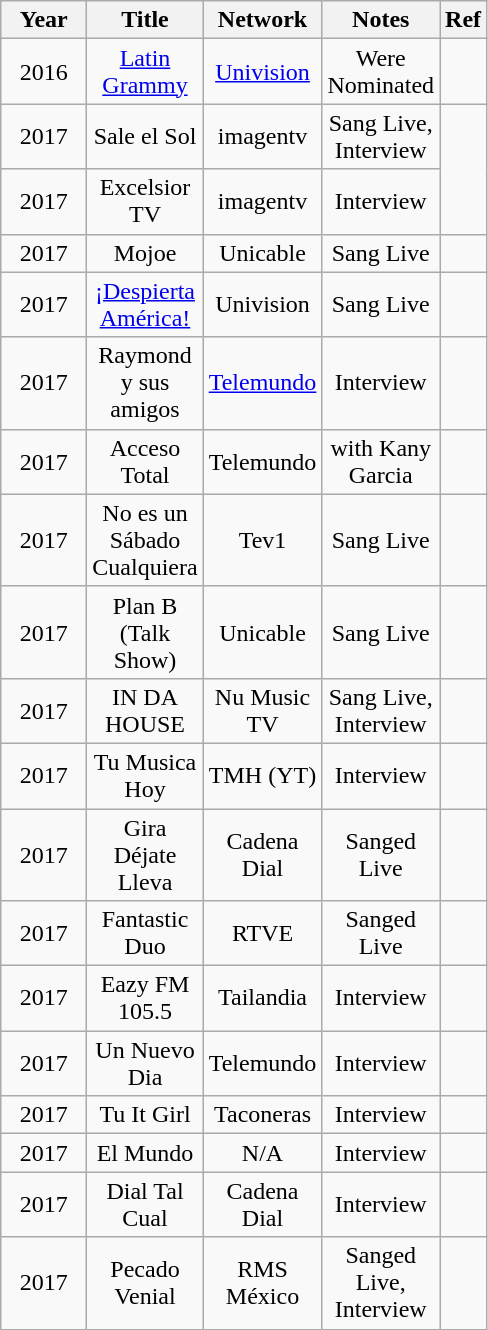<table class="wikitable" style="text-align:center">
<tr>
<th width="50">Year</th>
<th width="50">Title</th>
<th width="50">Network</th>
<th width="50">Notes</th>
<th width="5">Ref</th>
</tr>
<tr>
<td>2016</td>
<td><a href='#'>Latin Grammy</a></td>
<td><a href='#'>Univision</a></td>
<td>Were Nominated</td>
<td></td>
</tr>
<tr>
<td>2017</td>
<td>Sale el Sol</td>
<td>imagentv</td>
<td>Sang Live, Interview</td>
<td rowspan="2"></td>
</tr>
<tr>
<td>2017</td>
<td>Excelsior TV</td>
<td>imagentv</td>
<td>Interview</td>
</tr>
<tr>
<td>2017</td>
<td>Mojoe</td>
<td>Unicable</td>
<td>Sang Live</td>
<td></td>
</tr>
<tr>
<td>2017</td>
<td><a href='#'>¡Despierta América!</a></td>
<td>Univision</td>
<td>Sang Live</td>
<td></td>
</tr>
<tr>
<td>2017</td>
<td>Raymond y sus amigos</td>
<td><a href='#'>Telemundo</a></td>
<td>Interview</td>
<td></td>
</tr>
<tr>
<td>2017</td>
<td>Acceso Total</td>
<td>Telemundo</td>
<td>with Kany Garcia</td>
<td></td>
</tr>
<tr>
<td>2017</td>
<td>No es un Sábado Cualquiera</td>
<td>Tev1</td>
<td>Sang Live</td>
<td></td>
</tr>
<tr>
<td>2017</td>
<td>Plan B (Talk Show)</td>
<td>Unicable</td>
<td>Sang Live</td>
<td></td>
</tr>
<tr>
<td>2017</td>
<td>IN DA HOUSE</td>
<td>Nu Music TV</td>
<td>Sang Live, Interview</td>
<td></td>
</tr>
<tr>
<td>2017</td>
<td>Tu Musica Hoy</td>
<td>TMH (YT)</td>
<td>Interview</td>
<td></td>
</tr>
<tr>
<td>2017</td>
<td>Gira Déjate Lleva</td>
<td>Cadena Dial</td>
<td>Sanged Live</td>
<td></td>
</tr>
<tr>
<td>2017</td>
<td>Fantastic Duo</td>
<td>RTVE</td>
<td>Sanged Live</td>
<td></td>
</tr>
<tr>
<td>2017</td>
<td>Eazy FM 105.5</td>
<td>Tailandia</td>
<td>Interview</td>
<td><br></td>
</tr>
<tr>
<td>2017</td>
<td>Un Nuevo Dia</td>
<td>Telemundo</td>
<td>Interview</td>
<td></td>
</tr>
<tr>
<td>2017</td>
<td>Tu It Girl</td>
<td>Taconeras</td>
<td>Interview</td>
<td></td>
</tr>
<tr>
<td>2017</td>
<td>El Mundo</td>
<td>N/A</td>
<td>Interview</td>
<td></td>
</tr>
<tr>
<td>2017</td>
<td>Dial Tal Cual</td>
<td>Cadena Dial</td>
<td>Interview</td>
<td></td>
</tr>
<tr>
<td>2017</td>
<td>Pecado Venial</td>
<td>RMS México</td>
<td>Sanged Live, Interview</td>
<td></td>
</tr>
</table>
